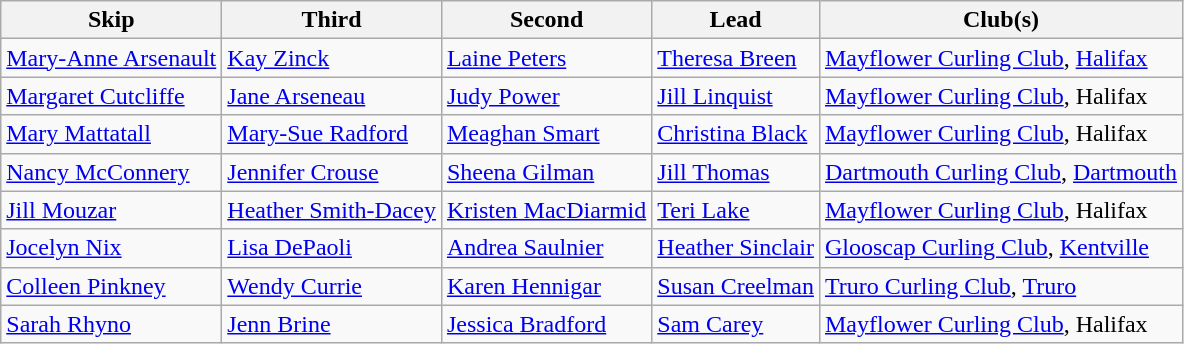<table class="wikitable" border="1">
<tr>
<th>Skip</th>
<th>Third</th>
<th>Second</th>
<th>Lead</th>
<th>Club(s)</th>
</tr>
<tr>
<td><a href='#'>Mary-Anne Arsenault</a></td>
<td><a href='#'>Kay Zinck</a></td>
<td><a href='#'>Laine Peters</a></td>
<td><a href='#'>Theresa Breen</a></td>
<td><a href='#'>Mayflower Curling Club</a>, <a href='#'>Halifax</a></td>
</tr>
<tr>
<td><a href='#'>Margaret Cutcliffe</a></td>
<td><a href='#'>Jane Arseneau</a></td>
<td><a href='#'>Judy Power</a></td>
<td><a href='#'>Jill Linquist</a></td>
<td><a href='#'>Mayflower Curling Club</a>, Halifax</td>
</tr>
<tr>
<td><a href='#'>Mary Mattatall</a></td>
<td><a href='#'>Mary-Sue Radford</a></td>
<td><a href='#'>Meaghan Smart</a></td>
<td><a href='#'>Christina Black</a></td>
<td><a href='#'>Mayflower Curling Club</a>, Halifax</td>
</tr>
<tr>
<td><a href='#'>Nancy McConnery</a></td>
<td><a href='#'>Jennifer Crouse</a></td>
<td><a href='#'>Sheena Gilman</a></td>
<td><a href='#'>Jill Thomas</a></td>
<td><a href='#'>Dartmouth Curling Club</a>, <a href='#'>Dartmouth</a></td>
</tr>
<tr>
<td><a href='#'>Jill Mouzar</a></td>
<td><a href='#'>Heather Smith-Dacey</a></td>
<td><a href='#'>Kristen MacDiarmid</a></td>
<td><a href='#'>Teri Lake</a></td>
<td><a href='#'>Mayflower Curling Club</a>, Halifax</td>
</tr>
<tr>
<td><a href='#'>Jocelyn Nix</a></td>
<td><a href='#'>Lisa DePaoli</a></td>
<td><a href='#'>Andrea Saulnier</a></td>
<td><a href='#'>Heather Sinclair</a></td>
<td><a href='#'>Glooscap Curling Club</a>, <a href='#'>Kentville</a></td>
</tr>
<tr>
<td><a href='#'>Colleen Pinkney</a></td>
<td><a href='#'>Wendy Currie</a></td>
<td><a href='#'>Karen Hennigar</a></td>
<td><a href='#'>Susan Creelman</a></td>
<td><a href='#'>Truro Curling Club</a>, <a href='#'>Truro</a></td>
</tr>
<tr>
<td><a href='#'>Sarah Rhyno</a></td>
<td><a href='#'>Jenn Brine</a></td>
<td><a href='#'>Jessica Bradford</a></td>
<td><a href='#'>Sam Carey</a></td>
<td><a href='#'>Mayflower Curling Club</a>, Halifax</td>
</tr>
</table>
